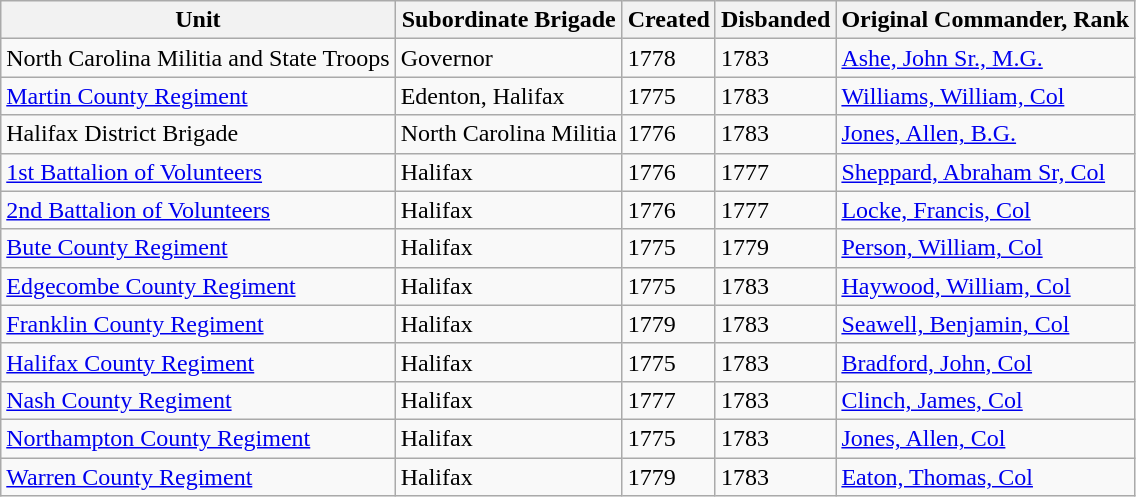<table class="wikitable sortable">
<tr>
<th>Unit</th>
<th>Subordinate Brigade</th>
<th>Created</th>
<th>Disbanded</th>
<th>Original Commander, Rank</th>
</tr>
<tr>
<td>North Carolina Militia and State Troops</td>
<td>Governor</td>
<td>1778</td>
<td>1783</td>
<td><a href='#'>Ashe, John Sr., M.G.</a></td>
</tr>
<tr>
<td><a href='#'>Martin County Regiment</a></td>
<td>Edenton, Halifax</td>
<td>1775</td>
<td>1783</td>
<td><a href='#'>Williams, William, Col</a></td>
</tr>
<tr>
<td>Halifax District Brigade</td>
<td>North Carolina Militia</td>
<td>1776</td>
<td>1783</td>
<td><a href='#'>Jones, Allen, B.G.</a></td>
</tr>
<tr>
<td><a href='#'>1st Battalion of Volunteers</a></td>
<td>Halifax</td>
<td>1776</td>
<td>1777</td>
<td><a href='#'>Sheppard, Abraham Sr, Col</a></td>
</tr>
<tr>
<td><a href='#'>2nd Battalion of Volunteers</a></td>
<td>Halifax</td>
<td>1776</td>
<td>1777</td>
<td><a href='#'>Locke, Francis, Col</a></td>
</tr>
<tr>
<td><a href='#'>Bute County Regiment</a></td>
<td>Halifax</td>
<td>1775</td>
<td>1779</td>
<td><a href='#'>Person, William, Col</a></td>
</tr>
<tr>
<td><a href='#'>Edgecombe County Regiment</a></td>
<td>Halifax</td>
<td>1775</td>
<td>1783</td>
<td><a href='#'>Haywood, William, Col</a></td>
</tr>
<tr>
<td><a href='#'>Franklin County Regiment</a></td>
<td>Halifax</td>
<td>1779</td>
<td>1783</td>
<td><a href='#'>Seawell, Benjamin, Col</a></td>
</tr>
<tr>
<td><a href='#'>Halifax County Regiment</a></td>
<td>Halifax</td>
<td>1775</td>
<td>1783</td>
<td><a href='#'>Bradford, John, Col</a></td>
</tr>
<tr>
<td><a href='#'>Nash County Regiment</a></td>
<td>Halifax</td>
<td>1777</td>
<td>1783</td>
<td><a href='#'>Clinch, James, Col</a></td>
</tr>
<tr>
<td><a href='#'>Northampton County Regiment</a></td>
<td>Halifax</td>
<td>1775</td>
<td>1783</td>
<td><a href='#'>Jones, Allen, Col</a></td>
</tr>
<tr>
<td><a href='#'>Warren County Regiment</a></td>
<td>Halifax</td>
<td>1779</td>
<td>1783</td>
<td><a href='#'>Eaton, Thomas, Col</a></td>
</tr>
</table>
